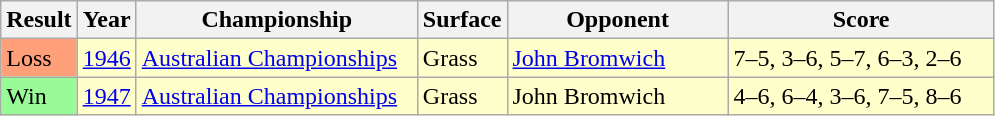<table class='sortable wikitable'>
<tr>
<th style="width:40px">Result</th>
<th style="width:30px">Year</th>
<th style="width:180px">Championship</th>
<th style="width:50px">Surface</th>
<th style="width:140px">Opponent</th>
<th style="width:170px" class="unsortable">Score</th>
</tr>
<tr style="background:#ffffcc">
<td style="background:#FFA07A">Loss</td>
<td><a href='#'>1946</a></td>
<td><a href='#'>Australian Championships</a></td>
<td>Grass</td>
<td> <a href='#'>John Bromwich</a></td>
<td>7–5, 3–6, 5–7, 6–3, 2–6</td>
</tr>
<tr style="background:#ffffcc">
<td style="background:#98FB98">Win</td>
<td><a href='#'>1947</a></td>
<td><a href='#'>Australian Championships</a></td>
<td>Grass</td>
<td> John Bromwich</td>
<td>4–6, 6–4, 3–6, 7–5, 8–6</td>
</tr>
</table>
